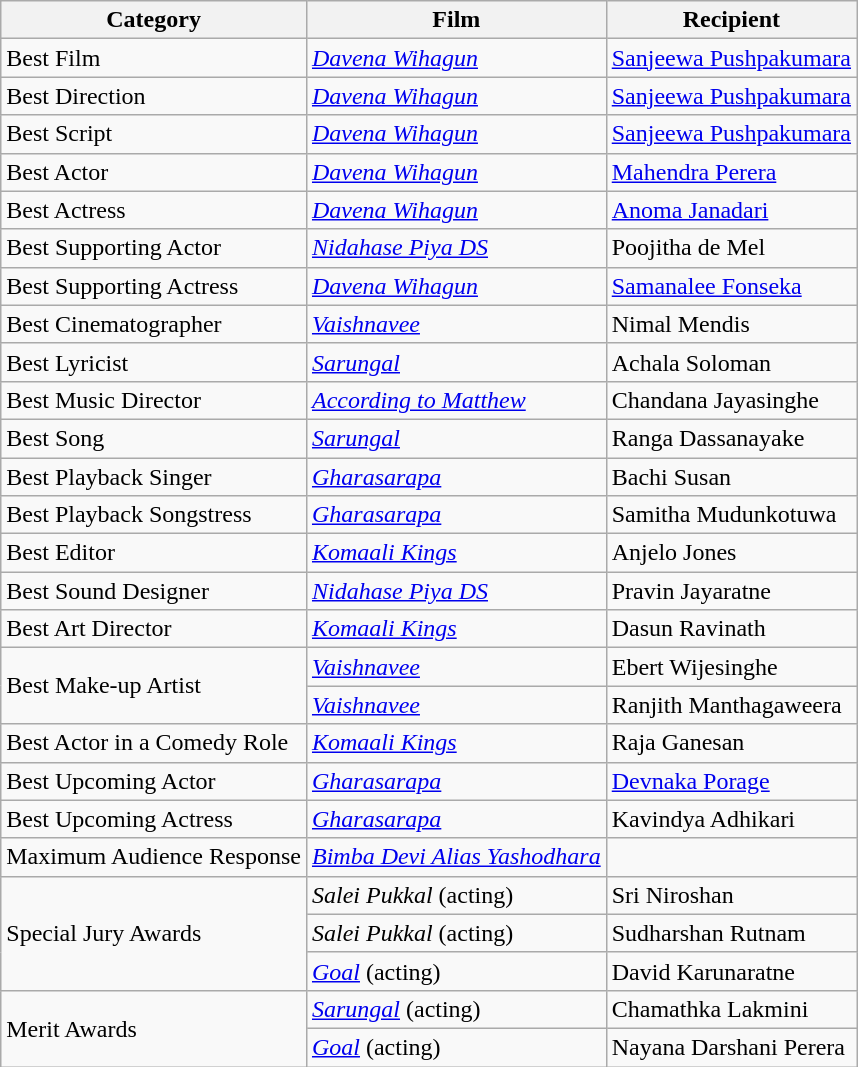<table class="wikitable plainrowheaders sortable">
<tr>
<th scope="col">Category</th>
<th scope="col">Film</th>
<th scope="col">Recipient</th>
</tr>
<tr>
<td>Best Film</td>
<td><em><a href='#'>Davena Wihagun</a></em></td>
<td><a href='#'>Sanjeewa Pushpakumara</a></td>
</tr>
<tr>
<td>Best Direction</td>
<td><em><a href='#'>Davena Wihagun</a></em></td>
<td><a href='#'>Sanjeewa Pushpakumara</a></td>
</tr>
<tr>
<td>Best Script</td>
<td><em><a href='#'>Davena Wihagun</a></em></td>
<td><a href='#'>Sanjeewa Pushpakumara</a></td>
</tr>
<tr>
<td>Best Actor</td>
<td><em><a href='#'>Davena Wihagun</a></em></td>
<td><a href='#'>Mahendra Perera</a></td>
</tr>
<tr>
<td>Best Actress</td>
<td><em><a href='#'>Davena Wihagun</a></em></td>
<td><a href='#'>Anoma Janadari</a></td>
</tr>
<tr>
<td>Best Supporting Actor</td>
<td><em><a href='#'>Nidahase Piya DS</a></em></td>
<td>Poojitha de Mel</td>
</tr>
<tr>
<td>Best Supporting Actress</td>
<td><em><a href='#'>Davena Wihagun</a></em></td>
<td><a href='#'>Samanalee Fonseka</a></td>
</tr>
<tr>
<td>Best Cinematographer</td>
<td><em><a href='#'>Vaishnavee</a></em></td>
<td>Nimal Mendis</td>
</tr>
<tr>
<td>Best Lyricist</td>
<td><em><a href='#'>Sarungal</a></em></td>
<td>Achala Soloman</td>
</tr>
<tr>
<td>Best Music Director</td>
<td><em><a href='#'>According to Matthew</a></em></td>
<td>Chandana Jayasinghe</td>
</tr>
<tr>
<td>Best Song</td>
<td><em><a href='#'>Sarungal</a></em></td>
<td>Ranga Dassanayake</td>
</tr>
<tr>
<td>Best Playback Singer</td>
<td><em><a href='#'>Gharasarapa</a></em></td>
<td>Bachi Susan</td>
</tr>
<tr>
<td>Best Playback Songstress</td>
<td><em><a href='#'>Gharasarapa</a></em></td>
<td>Samitha Mudunkotuwa</td>
</tr>
<tr>
<td>Best Editor</td>
<td><em><a href='#'>Komaali Kings</a></em></td>
<td>Anjelo Jones</td>
</tr>
<tr>
<td>Best Sound Designer</td>
<td><em><a href='#'>Nidahase Piya DS</a></em></td>
<td>Pravin Jayaratne</td>
</tr>
<tr>
<td>Best Art Director</td>
<td><em><a href='#'>Komaali Kings</a></em></td>
<td>Dasun Ravinath</td>
</tr>
<tr>
<td rowspan=2>Best Make-up Artist</td>
<td><em><a href='#'>Vaishnavee</a></em></td>
<td>Ebert Wijesinghe</td>
</tr>
<tr>
<td><em><a href='#'>Vaishnavee</a></em></td>
<td>Ranjith Manthagaweera</td>
</tr>
<tr>
<td>Best Actor in a Comedy Role</td>
<td><em><a href='#'>Komaali Kings</a></em></td>
<td>Raja Ganesan</td>
</tr>
<tr>
<td>Best Upcoming Actor</td>
<td><em><a href='#'>Gharasarapa</a></em></td>
<td><a href='#'>Devnaka Porage</a></td>
</tr>
<tr>
<td>Best Upcoming Actress</td>
<td><em><a href='#'>Gharasarapa</a></em></td>
<td>Kavindya Adhikari</td>
</tr>
<tr>
<td>Maximum Audience Response</td>
<td><em><a href='#'>Bimba Devi Alias Yashodhara</a></em></td>
<td></td>
</tr>
<tr>
<td rowspan=3>Special Jury Awards</td>
<td><em>Salei Pukkal</em> (acting)</td>
<td>Sri Niroshan</td>
</tr>
<tr>
<td><em>Salei Pukkal</em> (acting)</td>
<td>Sudharshan Rutnam</td>
</tr>
<tr>
<td><em><a href='#'>Goal</a></em> (acting)</td>
<td>David Karunaratne</td>
</tr>
<tr>
<td rowspan=2>Merit Awards</td>
<td><em><a href='#'>Sarungal</a></em> (acting)</td>
<td>Chamathka Lakmini</td>
</tr>
<tr>
<td><em><a href='#'>Goal</a></em> (acting)</td>
<td>Nayana Darshani Perera</td>
</tr>
</table>
